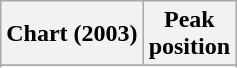<table class="wikitable sortable plainrowheaders" style="text-align:center">
<tr>
<th>Chart (2003)</th>
<th>Peak<br>position</th>
</tr>
<tr>
</tr>
<tr>
</tr>
</table>
